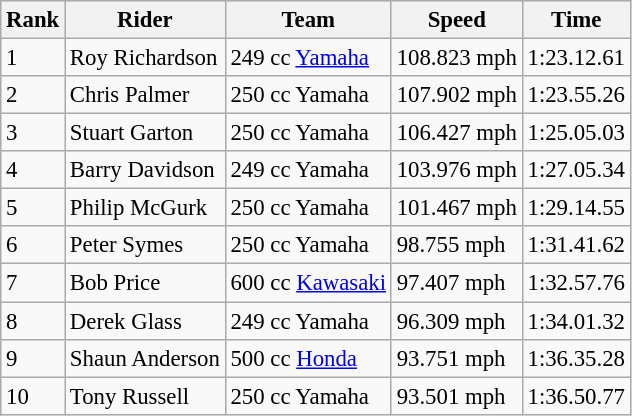<table class="wikitable" style="font-size: 95%;">
<tr style="background:#efefef;">
<th>Rank</th>
<th>Rider</th>
<th>Team</th>
<th>Speed</th>
<th>Time</th>
</tr>
<tr>
<td>1</td>
<td> Roy Richardson</td>
<td>249 cc <a href='#'>Yamaha</a></td>
<td>108.823 mph</td>
<td>1:23.12.61</td>
</tr>
<tr>
<td>2</td>
<td>  Chris Palmer</td>
<td>250 cc Yamaha</td>
<td>107.902 mph</td>
<td>1:23.55.26</td>
</tr>
<tr>
<td>3</td>
<td>  Stuart Garton</td>
<td>250 cc Yamaha</td>
<td>106.427 mph</td>
<td>1:25.05.03</td>
</tr>
<tr>
<td>4</td>
<td>  Barry Davidson</td>
<td>249 cc Yamaha</td>
<td>103.976 mph</td>
<td>1:27.05.34</td>
</tr>
<tr>
<td>5</td>
<td> Philip McGurk</td>
<td>250 cc Yamaha</td>
<td>101.467 mph</td>
<td>1:29.14.55</td>
</tr>
<tr>
<td>6</td>
<td> Peter Symes</td>
<td>250 cc Yamaha</td>
<td>98.755 mph</td>
<td>1:31.41.62</td>
</tr>
<tr>
<td>7</td>
<td> Bob Price</td>
<td>600 cc <a href='#'>Kawasaki</a></td>
<td>97.407 mph</td>
<td>1:32.57.76</td>
</tr>
<tr>
<td>8</td>
<td> Derek Glass</td>
<td>249 cc Yamaha</td>
<td>96.309 mph</td>
<td>1:34.01.32</td>
</tr>
<tr>
<td>9</td>
<td> Shaun Anderson</td>
<td>500 cc <a href='#'>Honda</a></td>
<td>93.751 mph</td>
<td>1:36.35.28</td>
</tr>
<tr>
<td>10</td>
<td> Tony Russell</td>
<td>250 cc Yamaha</td>
<td>93.501 mph</td>
<td>1:36.50.77</td>
</tr>
</table>
